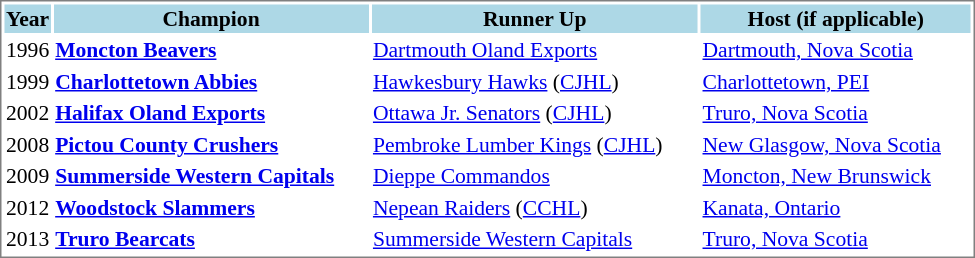<table cellpadding="0">
<tr align="left" style="vertical-align: top">
<td></td>
<td><br><table cellpadding="1" width="650px" style="font-size: 90%; border: 1px solid gray;">
<tr align="center">
<th style="background: #ADD8E6;" width="25"><strong>Year</strong></th>
<th style="background: #ADD8E6;"><strong>Champion</strong></th>
<th style="background: #ADD8E6;"><strong>Runner Up</strong></th>
<th style="background: #ADD8E6;"><strong>Host (if applicable)</strong></th>
</tr>
<tr align="left">
<td>1996</td>
<td><strong><a href='#'>Moncton Beavers</a></strong></td>
<td><a href='#'>Dartmouth Oland Exports</a></td>
<td><a href='#'>Dartmouth, Nova Scotia</a></td>
</tr>
<tr align="left">
<td>1999</td>
<td><strong><a href='#'>Charlottetown Abbies</a></strong></td>
<td><a href='#'>Hawkesbury Hawks</a> (<a href='#'>CJHL</a>)</td>
<td><a href='#'>Charlottetown, PEI</a></td>
</tr>
<tr align="left">
<td>2002</td>
<td><strong><a href='#'>Halifax Oland Exports</a></strong></td>
<td><a href='#'>Ottawa Jr. Senators</a> (<a href='#'>CJHL</a>)</td>
<td><a href='#'>Truro, Nova Scotia</a></td>
</tr>
<tr align="left">
<td>2008</td>
<td><strong><a href='#'>Pictou County Crushers</a></strong></td>
<td><a href='#'>Pembroke Lumber Kings</a> (<a href='#'>CJHL</a>)</td>
<td><a href='#'>New Glasgow, Nova Scotia</a></td>
</tr>
<tr align="left">
<td>2009</td>
<td><strong><a href='#'>Summerside Western Capitals</a></strong></td>
<td><a href='#'>Dieppe Commandos</a></td>
<td><a href='#'>Moncton, New Brunswick</a></td>
</tr>
<tr align="left">
<td>2012</td>
<td><strong><a href='#'>Woodstock Slammers</a></strong></td>
<td><a href='#'>Nepean Raiders</a> (<a href='#'>CCHL</a>)</td>
<td><a href='#'>Kanata, Ontario</a></td>
</tr>
<tr align="left">
<td>2013</td>
<td><strong><a href='#'>Truro Bearcats</a></strong></td>
<td><a href='#'>Summerside Western Capitals</a></td>
<td><a href='#'>Truro, Nova Scotia</a></td>
</tr>
</table>
</td>
</tr>
</table>
